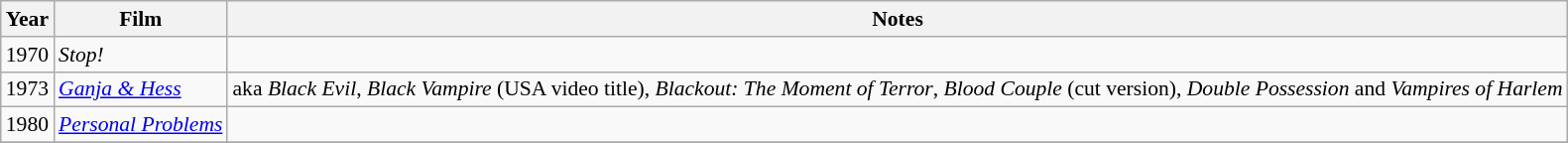<table class="wikitable" style="font-size: 90%;">
<tr>
<th>Year</th>
<th>Film</th>
<th>Notes</th>
</tr>
<tr>
<td>1970</td>
<td><em>Stop!</em></td>
<td></td>
</tr>
<tr>
<td>1973</td>
<td><em><a href='#'>Ganja & Hess</a></em></td>
<td>aka <em>Black Evil</em>, <em>Black Vampire</em> (USA video title), <em>Blackout: The Moment of Terror</em>, <em>Blood Couple</em> (cut version), <em>Double Possession</em> and <em>Vampires of Harlem</em></td>
</tr>
<tr>
<td>1980</td>
<td><em><a href='#'>Personal Problems</a></em></td>
<td></td>
</tr>
<tr>
</tr>
</table>
